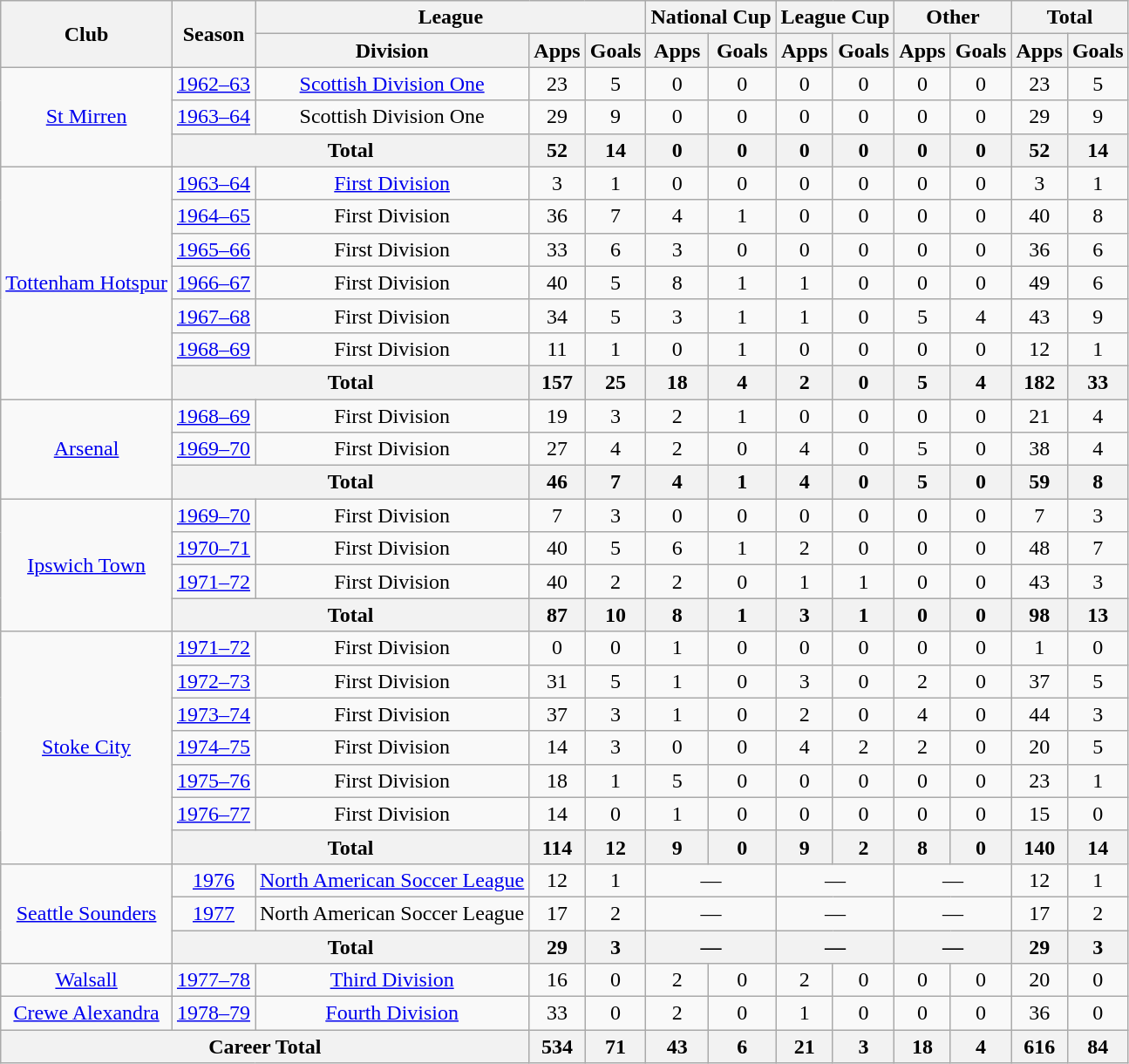<table class="wikitable" style="text-align: center;">
<tr>
<th rowspan="2">Club</th>
<th rowspan="2">Season</th>
<th colspan="3">League</th>
<th colspan="2">National Cup</th>
<th colspan="2">League Cup</th>
<th colspan="2">Other</th>
<th colspan="2">Total</th>
</tr>
<tr>
<th>Division</th>
<th>Apps</th>
<th>Goals</th>
<th>Apps</th>
<th>Goals</th>
<th>Apps</th>
<th>Goals</th>
<th>Apps</th>
<th>Goals</th>
<th>Apps</th>
<th>Goals</th>
</tr>
<tr>
<td rowspan=3><a href='#'>St Mirren</a></td>
<td><a href='#'>1962–63</a></td>
<td><a href='#'>Scottish Division One</a></td>
<td>23</td>
<td>5</td>
<td>0</td>
<td>0</td>
<td>0</td>
<td>0</td>
<td>0</td>
<td>0</td>
<td>23</td>
<td>5</td>
</tr>
<tr>
<td><a href='#'>1963–64</a></td>
<td>Scottish Division One</td>
<td>29</td>
<td>9</td>
<td>0</td>
<td>0</td>
<td>0</td>
<td>0</td>
<td>0</td>
<td>0</td>
<td>29</td>
<td>9</td>
</tr>
<tr>
<th colspan=2>Total</th>
<th>52</th>
<th>14</th>
<th>0</th>
<th>0</th>
<th>0</th>
<th>0</th>
<th>0</th>
<th>0</th>
<th>52</th>
<th>14</th>
</tr>
<tr>
<td rowspan="7"><a href='#'>Tottenham Hotspur</a></td>
<td><a href='#'>1963–64</a></td>
<td><a href='#'>First Division</a></td>
<td>3</td>
<td>1</td>
<td>0</td>
<td>0</td>
<td>0</td>
<td>0</td>
<td>0</td>
<td>0</td>
<td>3</td>
<td>1</td>
</tr>
<tr>
<td><a href='#'>1964–65</a></td>
<td>First Division</td>
<td>36</td>
<td>7</td>
<td>4</td>
<td>1</td>
<td>0</td>
<td>0</td>
<td>0</td>
<td>0</td>
<td>40</td>
<td>8</td>
</tr>
<tr>
<td><a href='#'>1965–66</a></td>
<td>First Division</td>
<td>33</td>
<td>6</td>
<td>3</td>
<td>0</td>
<td>0</td>
<td>0</td>
<td>0</td>
<td>0</td>
<td>36</td>
<td>6</td>
</tr>
<tr>
<td><a href='#'>1966–67</a></td>
<td>First Division</td>
<td>40</td>
<td>5</td>
<td>8</td>
<td>1</td>
<td>1</td>
<td>0</td>
<td>0</td>
<td>0</td>
<td>49</td>
<td>6</td>
</tr>
<tr>
<td><a href='#'>1967–68</a></td>
<td>First Division</td>
<td>34</td>
<td>5</td>
<td>3</td>
<td>1</td>
<td>1</td>
<td>0</td>
<td>5</td>
<td>4</td>
<td>43</td>
<td>9</td>
</tr>
<tr>
<td><a href='#'>1968–69</a></td>
<td>First Division</td>
<td>11</td>
<td>1</td>
<td>0</td>
<td>1</td>
<td>0</td>
<td>0</td>
<td>0</td>
<td>0</td>
<td>12</td>
<td>1</td>
</tr>
<tr>
<th colspan="2">Total</th>
<th>157</th>
<th>25</th>
<th>18</th>
<th>4</th>
<th>2</th>
<th>0</th>
<th>5</th>
<th>4</th>
<th>182</th>
<th>33</th>
</tr>
<tr>
<td rowspan="3"><a href='#'>Arsenal</a></td>
<td><a href='#'>1968–69</a></td>
<td>First Division</td>
<td>19</td>
<td>3</td>
<td>2</td>
<td>1</td>
<td>0</td>
<td>0</td>
<td>0</td>
<td>0</td>
<td>21</td>
<td>4</td>
</tr>
<tr>
<td><a href='#'>1969–70</a></td>
<td>First Division</td>
<td>27</td>
<td>4</td>
<td>2</td>
<td>0</td>
<td>4</td>
<td>0</td>
<td>5</td>
<td>0</td>
<td>38</td>
<td>4</td>
</tr>
<tr>
<th colspan="2">Total</th>
<th>46</th>
<th>7</th>
<th>4</th>
<th>1</th>
<th>4</th>
<th>0</th>
<th>5</th>
<th>0</th>
<th>59</th>
<th>8</th>
</tr>
<tr>
<td rowspan="4"><a href='#'>Ipswich Town</a></td>
<td><a href='#'>1969–70</a></td>
<td>First Division</td>
<td>7</td>
<td>3</td>
<td>0</td>
<td>0</td>
<td>0</td>
<td>0</td>
<td>0</td>
<td>0</td>
<td>7</td>
<td>3</td>
</tr>
<tr>
<td><a href='#'>1970–71</a></td>
<td>First Division</td>
<td>40</td>
<td>5</td>
<td>6</td>
<td>1</td>
<td>2</td>
<td>0</td>
<td>0</td>
<td>0</td>
<td>48</td>
<td>7</td>
</tr>
<tr>
<td><a href='#'>1971–72</a></td>
<td>First Division</td>
<td>40</td>
<td>2</td>
<td>2</td>
<td>0</td>
<td>1</td>
<td>1</td>
<td>0</td>
<td>0</td>
<td>43</td>
<td>3</td>
</tr>
<tr>
<th colspan="2">Total</th>
<th>87</th>
<th>10</th>
<th>8</th>
<th>1</th>
<th>3</th>
<th>1</th>
<th>0</th>
<th>0</th>
<th>98</th>
<th>13</th>
</tr>
<tr>
<td rowspan="7"><a href='#'>Stoke City</a></td>
<td><a href='#'>1971–72</a></td>
<td>First Division</td>
<td>0</td>
<td>0</td>
<td>1</td>
<td>0</td>
<td>0</td>
<td>0</td>
<td>0</td>
<td>0</td>
<td>1</td>
<td>0</td>
</tr>
<tr>
<td><a href='#'>1972–73</a></td>
<td>First Division</td>
<td>31</td>
<td>5</td>
<td>1</td>
<td>0</td>
<td>3</td>
<td>0</td>
<td>2</td>
<td>0</td>
<td>37</td>
<td>5</td>
</tr>
<tr>
<td><a href='#'>1973–74</a></td>
<td>First Division</td>
<td>37</td>
<td>3</td>
<td>1</td>
<td>0</td>
<td>2</td>
<td>0</td>
<td>4</td>
<td>0</td>
<td>44</td>
<td>3</td>
</tr>
<tr>
<td><a href='#'>1974–75</a></td>
<td>First Division</td>
<td>14</td>
<td>3</td>
<td>0</td>
<td>0</td>
<td>4</td>
<td>2</td>
<td>2</td>
<td>0</td>
<td>20</td>
<td>5</td>
</tr>
<tr>
<td><a href='#'>1975–76</a></td>
<td>First Division</td>
<td>18</td>
<td>1</td>
<td>5</td>
<td>0</td>
<td>0</td>
<td>0</td>
<td>0</td>
<td>0</td>
<td>23</td>
<td>1</td>
</tr>
<tr>
<td><a href='#'>1976–77</a></td>
<td>First Division</td>
<td>14</td>
<td>0</td>
<td>1</td>
<td>0</td>
<td>0</td>
<td>0</td>
<td>0</td>
<td>0</td>
<td>15</td>
<td>0</td>
</tr>
<tr>
<th colspan="2">Total</th>
<th>114</th>
<th>12</th>
<th>9</th>
<th>0</th>
<th>9</th>
<th>2</th>
<th>8</th>
<th>0</th>
<th>140</th>
<th>14</th>
</tr>
<tr>
<td rowspan="3"><a href='#'>Seattle Sounders</a></td>
<td><a href='#'>1976</a></td>
<td><a href='#'>North American Soccer League</a></td>
<td>12</td>
<td>1</td>
<td colspan="2">—</td>
<td colspan="2">—</td>
<td colspan="2">—</td>
<td>12</td>
<td>1</td>
</tr>
<tr>
<td><a href='#'>1977</a></td>
<td>North American Soccer League</td>
<td>17</td>
<td>2</td>
<td colspan="2">—</td>
<td colspan="2">—</td>
<td colspan="2">—</td>
<td>17</td>
<td>2</td>
</tr>
<tr>
<th colspan="2">Total</th>
<th>29</th>
<th>3</th>
<th colspan="2">—</th>
<th colspan="2">—</th>
<th colspan="2">—</th>
<th>29</th>
<th>3</th>
</tr>
<tr>
<td><a href='#'>Walsall</a></td>
<td><a href='#'>1977–78</a></td>
<td><a href='#'>Third Division</a></td>
<td>16</td>
<td>0</td>
<td>2</td>
<td>0</td>
<td>2</td>
<td>0</td>
<td>0</td>
<td>0</td>
<td>20</td>
<td>0</td>
</tr>
<tr>
<td><a href='#'>Crewe Alexandra</a></td>
<td><a href='#'>1978–79</a></td>
<td><a href='#'>Fourth Division</a></td>
<td>33</td>
<td>0</td>
<td>2</td>
<td>0</td>
<td>1</td>
<td>0</td>
<td>0</td>
<td>0</td>
<td>36</td>
<td>0</td>
</tr>
<tr>
<th colspan="3">Career Total</th>
<th>534</th>
<th>71</th>
<th>43</th>
<th>6</th>
<th>21</th>
<th>3</th>
<th>18</th>
<th>4</th>
<th>616</th>
<th>84</th>
</tr>
</table>
